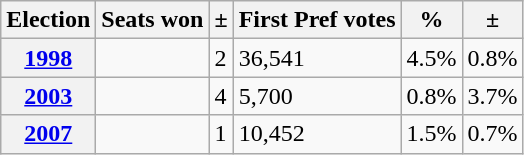<table class="wikitable">
<tr>
<th>Election</th>
<th>Seats won</th>
<th>±</th>
<th>First Pref votes</th>
<th>%</th>
<th>±</th>
</tr>
<tr>
<th><a href='#'>1998</a></th>
<td></td>
<td>2</td>
<td>36,541</td>
<td>4.5%</td>
<td>0.8%</td>
</tr>
<tr>
<th><a href='#'>2003</a></th>
<td></td>
<td>4</td>
<td>5,700</td>
<td>0.8%</td>
<td>3.7%</td>
</tr>
<tr>
<th><a href='#'>2007</a></th>
<td></td>
<td>1</td>
<td>10,452</td>
<td>1.5%</td>
<td>0.7%</td>
</tr>
</table>
